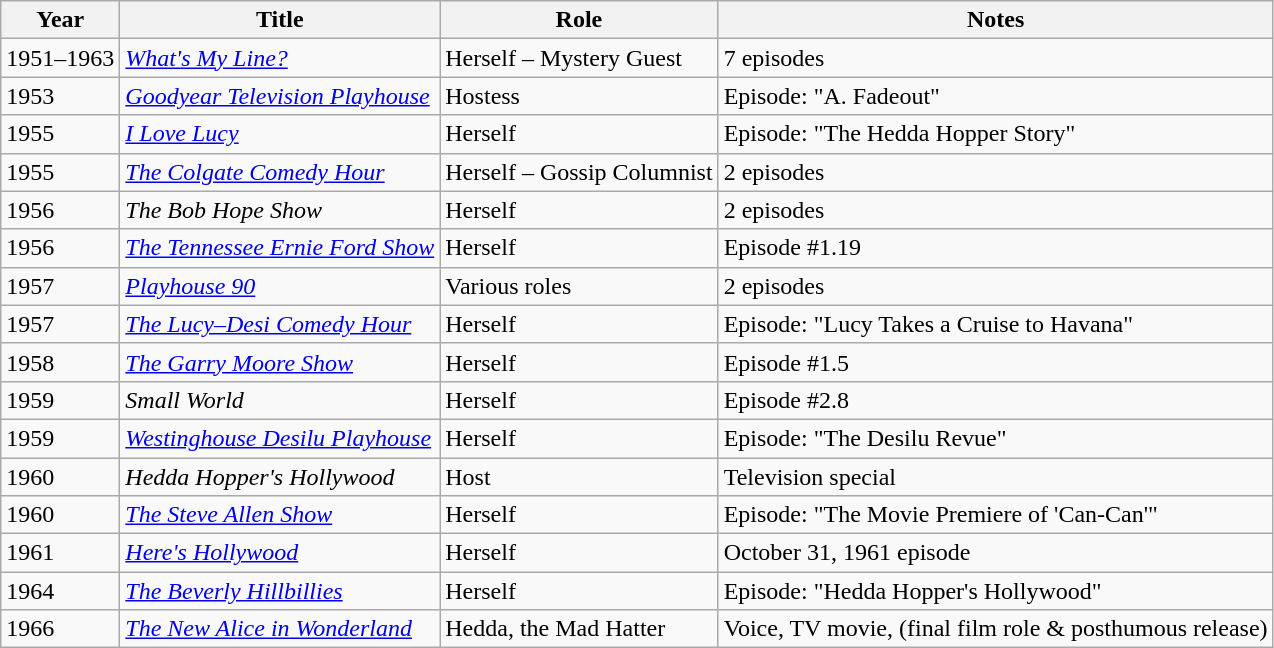<table class="wikitable sortable">
<tr>
<th>Year</th>
<th>Title</th>
<th>Role</th>
<th class="unsortable">Notes</th>
</tr>
<tr>
<td>1951–1963</td>
<td><em><a href='#'>What's My Line?</a></em></td>
<td>Herself – Mystery Guest</td>
<td>7 episodes</td>
</tr>
<tr>
<td>1953</td>
<td><em><a href='#'>Goodyear Television Playhouse</a></em></td>
<td>Hostess</td>
<td>Episode: "A. Fadeout"</td>
</tr>
<tr>
<td>1955</td>
<td><em><a href='#'>I Love Lucy</a></em></td>
<td>Herself</td>
<td>Episode: "The Hedda Hopper Story"</td>
</tr>
<tr>
<td>1955</td>
<td><em><a href='#'>The Colgate Comedy Hour</a></em></td>
<td>Herself – Gossip Columnist</td>
<td>2 episodes</td>
</tr>
<tr>
<td>1956</td>
<td><em>The Bob Hope Show</em></td>
<td>Herself</td>
<td>2 episodes</td>
</tr>
<tr>
<td>1956</td>
<td><em><a href='#'>The Tennessee Ernie Ford Show</a></em></td>
<td>Herself</td>
<td>Episode #1.19</td>
</tr>
<tr>
<td>1957</td>
<td><em><a href='#'>Playhouse 90</a></em></td>
<td>Various roles</td>
<td>2 episodes</td>
</tr>
<tr>
<td>1957</td>
<td><em><a href='#'>The Lucy–Desi Comedy Hour</a></em></td>
<td>Herself</td>
<td>Episode: "Lucy Takes a Cruise to Havana"</td>
</tr>
<tr>
<td>1958</td>
<td><em><a href='#'>The Garry Moore Show</a></em></td>
<td>Herself</td>
<td>Episode #1.5</td>
</tr>
<tr>
<td>1959</td>
<td><em>Small World</em></td>
<td>Herself</td>
<td>Episode #2.8</td>
</tr>
<tr>
<td>1959</td>
<td><em><a href='#'>Westinghouse Desilu Playhouse</a></em></td>
<td>Herself</td>
<td>Episode: "The Desilu Revue"</td>
</tr>
<tr>
<td>1960</td>
<td><em>Hedda Hopper's Hollywood</em></td>
<td>Host</td>
<td>Television special</td>
</tr>
<tr>
<td>1960</td>
<td><em><a href='#'>The Steve Allen Show</a></em></td>
<td>Herself</td>
<td>Episode: "The Movie Premiere of 'Can-Can'"</td>
</tr>
<tr>
<td>1961</td>
<td><em><a href='#'>Here's Hollywood</a></em></td>
<td>Herself</td>
<td>October 31, 1961 episode</td>
</tr>
<tr>
<td>1964</td>
<td><em><a href='#'>The Beverly Hillbillies</a></em></td>
<td>Herself</td>
<td>Episode: "Hedda Hopper's Hollywood"</td>
</tr>
<tr>
<td>1966</td>
<td><em><a href='#'>The New Alice in Wonderland</a></em></td>
<td>Hedda, the Mad Hatter</td>
<td>Voice, TV movie, (final film role & posthumous release)</td>
</tr>
</table>
